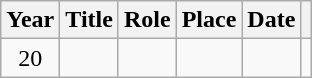<table class="wikitable plainrowheaders sortable">
<tr>
<th scope="col">Year</th>
<th scope="col">Title</th>
<th scope="col">Role</th>
<th scope="col">Place</th>
<th scope="col">Date</th>
<th></th>
</tr>
<tr>
<td style="text-align: center;">20</td>
<td></td>
<td></td>
<td></td>
<td></td>
<td></td>
</tr>
</table>
